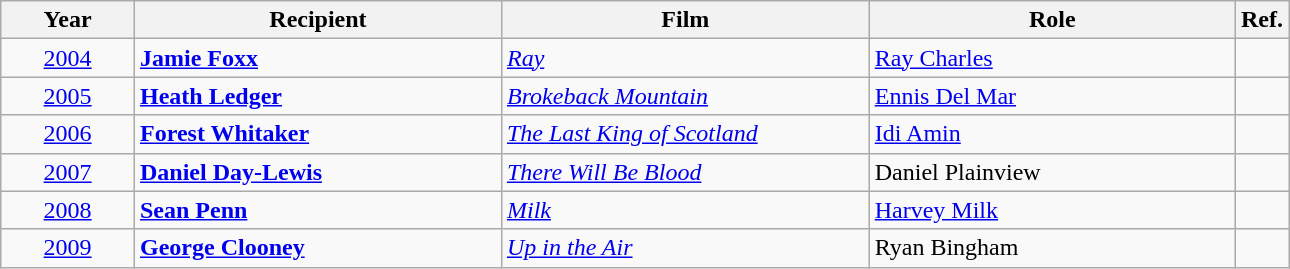<table class="wikitable" width="68%" cellpadding="5">
<tr>
<th width="100"><strong>Year</strong></th>
<th width="300"><strong>Recipient</strong></th>
<th width="300"><strong>Film</strong></th>
<th width="300"><strong>Role</strong></th>
<th>Ref.</th>
</tr>
<tr>
<td style="text-align:center;"><a href='#'>2004</a></td>
<td><strong><a href='#'>Jamie Foxx</a></strong></td>
<td><em><a href='#'>Ray</a></em></td>
<td><a href='#'>Ray Charles</a></td>
<td></td>
</tr>
<tr>
<td style="text-align:center;"><a href='#'>2005</a></td>
<td><strong><a href='#'>Heath Ledger</a></strong></td>
<td><em><a href='#'>Brokeback Mountain</a></em></td>
<td><a href='#'>Ennis Del Mar</a></td>
<td></td>
</tr>
<tr>
<td style="text-align:center;"><a href='#'>2006</a></td>
<td><strong><a href='#'>Forest Whitaker</a></strong></td>
<td><em><a href='#'>The Last King of Scotland</a></em></td>
<td><a href='#'>Idi Amin</a></td>
<td></td>
</tr>
<tr>
<td style="text-align:center;"><a href='#'>2007</a></td>
<td><strong><a href='#'>Daniel Day-Lewis</a></strong></td>
<td><em><a href='#'>There Will Be Blood</a></em></td>
<td>Daniel Plainview</td>
<td></td>
</tr>
<tr>
<td style="text-align:center;"><a href='#'>2008</a></td>
<td><strong><a href='#'>Sean Penn</a></strong></td>
<td><em><a href='#'>Milk</a></em></td>
<td><a href='#'>Harvey Milk</a></td>
<td></td>
</tr>
<tr>
<td style="text-align:center;"><a href='#'>2009</a></td>
<td><strong><a href='#'>George Clooney</a></strong></td>
<td><em><a href='#'>Up in the Air</a></em></td>
<td>Ryan Bingham</td>
<td></td>
</tr>
</table>
